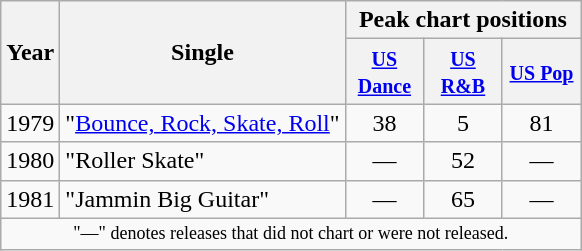<table class="wikitable">
<tr>
<th scope="col" rowspan="2">Year</th>
<th scope="col" rowspan="2">Single</th>
<th scope="col" colspan="4">Peak chart positions</th>
</tr>
<tr>
<th style="width:45px;"><small><a href='#'>US Dance</a></small><br></th>
<th style="width:45px;"><small><a href='#'>US R&B</a></small><br></th>
<th style="width:45px;"><small><a href='#'>US Pop</a></small><br></th>
</tr>
<tr>
<td rowspan="1">1979</td>
<td>"<a href='#'>Bounce, Rock, Skate, Roll</a>"</td>
<td align=center>38</td>
<td align=center>5</td>
<td align=center>81</td>
</tr>
<tr>
<td rowspan="1">1980</td>
<td>"Roller Skate"</td>
<td align=center>—</td>
<td align=center>52</td>
<td align=center>―</td>
</tr>
<tr>
<td rowspan="1">1981</td>
<td>"Jammin Big Guitar"</td>
<td align=center>—</td>
<td align=center>65</td>
<td align=center>—</td>
</tr>
<tr>
<td colspan="6" style="text-align:center; font-size:9pt;">"—" denotes releases that did not chart or were not released.</td>
</tr>
</table>
